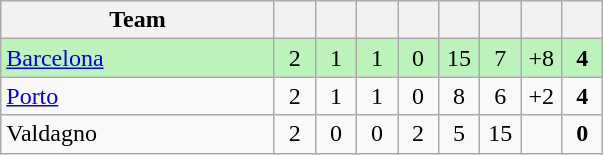<table class="wikitable" style="text-align:center;">
<tr>
<th width="175">Team</th>
<th width="20"></th>
<th width="20"></th>
<th width="20"></th>
<th width="20"></th>
<th width="20"></th>
<th width="20"></th>
<th width="20"></th>
<th width="20"></th>
</tr>
<tr bgcolor="#bbf3bb">
<td align=left> <a href='#'>Barcelona</a></td>
<td>2</td>
<td>1</td>
<td>1</td>
<td>0</td>
<td>15</td>
<td>7</td>
<td>+8</td>
<td><strong>4</strong></td>
</tr>
<tr>
<td align=left> <a href='#'>Porto</a></td>
<td>2</td>
<td>1</td>
<td>1</td>
<td>0</td>
<td>8</td>
<td>6</td>
<td>+2</td>
<td><strong>4</strong></td>
</tr>
<tr>
<td align=left> Valdagno</td>
<td>2</td>
<td>0</td>
<td>0</td>
<td>2</td>
<td>5</td>
<td>15</td>
<td></td>
<td><strong>0</strong></td>
</tr>
</table>
